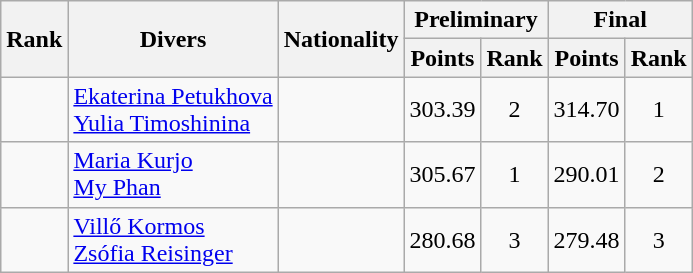<table class="wikitable sortable" style="text-align:center">
<tr>
<th rowspan=2>Rank</th>
<th rowspan=2>Divers</th>
<th rowspan=2>Nationality</th>
<th colspan="2">Preliminary</th>
<th colspan="2">Final</th>
</tr>
<tr>
<th>Points</th>
<th>Rank</th>
<th>Points</th>
<th>Rank</th>
</tr>
<tr>
<td></td>
<td align=left><a href='#'>Ekaterina Petukhova</a><br><a href='#'>Yulia Timoshinina</a></td>
<td align=left></td>
<td>303.39</td>
<td>2</td>
<td>314.70</td>
<td>1</td>
</tr>
<tr>
<td></td>
<td align=left><a href='#'>Maria Kurjo</a><br><a href='#'>My Phan</a></td>
<td align=left></td>
<td>305.67</td>
<td>1</td>
<td>290.01</td>
<td>2</td>
</tr>
<tr>
<td></td>
<td align=left><a href='#'>Villő Kormos</a><br><a href='#'>Zsófia Reisinger</a></td>
<td align=left></td>
<td>280.68</td>
<td>3</td>
<td>279.48</td>
<td>3</td>
</tr>
</table>
